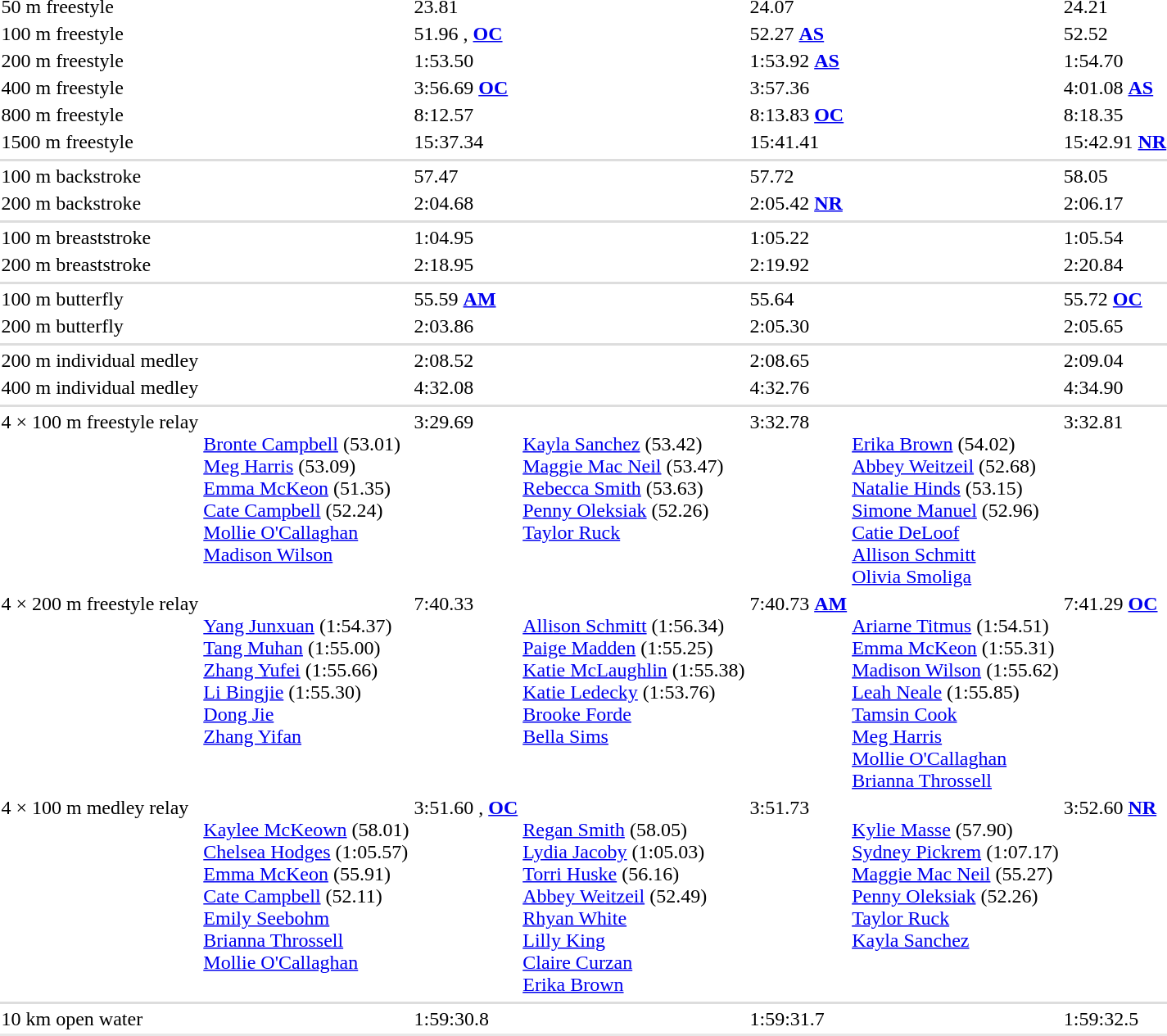<table>
<tr>
<td>50 m freestyle<br></td>
<td></td>
<td>23.81 </td>
<td></td>
<td>24.07</td>
<td></td>
<td>24.21</td>
</tr>
<tr>
<td>100 m freestyle<br></td>
<td></td>
<td>51.96 , <strong><a href='#'>OC</a></strong></td>
<td></td>
<td>52.27 <strong><a href='#'>AS</a></strong></td>
<td></td>
<td>52.52</td>
</tr>
<tr>
<td>200 m freestyle<br></td>
<td></td>
<td>1:53.50 </td>
<td></td>
<td>1:53.92 <strong><a href='#'>AS</a></strong></td>
<td></td>
<td>1:54.70</td>
</tr>
<tr>
<td>400 m freestyle<br></td>
<td></td>
<td>3:56.69 <strong><a href='#'>OC</a></strong></td>
<td></td>
<td>3:57.36</td>
<td></td>
<td>4:01.08 <strong><a href='#'>AS</a></strong></td>
</tr>
<tr>
<td>800 m freestyle<br></td>
<td></td>
<td>8:12.57</td>
<td></td>
<td>8:13.83 <strong><a href='#'>OC</a></strong></td>
<td></td>
<td>8:18.35</td>
</tr>
<tr>
<td>1500 m freestyle<br></td>
<td></td>
<td>15:37.34</td>
<td></td>
<td>15:41.41</td>
<td></td>
<td>15:42.91 <strong><a href='#'>NR</a></strong></td>
</tr>
<tr>
</tr>
<tr bgcolor=#ddd>
<td colspan=7></td>
</tr>
<tr>
<td>100 m backstroke<br></td>
<td></td>
<td>57.47 </td>
<td></td>
<td>57.72</td>
<td></td>
<td>58.05</td>
</tr>
<tr>
<td>200 m backstroke<br></td>
<td></td>
<td>2:04.68</td>
<td></td>
<td>2:05.42 <strong><a href='#'>NR</a></strong></td>
<td></td>
<td>2:06.17</td>
</tr>
<tr>
</tr>
<tr bgcolor=#ddd>
<td colspan=7></td>
</tr>
<tr>
<td>100 m breaststroke<br></td>
<td></td>
<td>1:04.95</td>
<td></td>
<td>1:05.22</td>
<td></td>
<td>1:05.54</td>
</tr>
<tr>
<td>200 m breaststroke<br></td>
<td></td>
<td>2:18.95 </td>
<td></td>
<td>2:19.92</td>
<td></td>
<td>2:20.84</td>
</tr>
<tr>
</tr>
<tr bgcolor=#ddd>
<td colspan=7></td>
</tr>
<tr>
<td>100 m butterfly<br></td>
<td></td>
<td>55.59 <strong><a href='#'>AM</a></strong></td>
<td></td>
<td>55.64</td>
<td></td>
<td>55.72 <strong><a href='#'>OC</a></strong></td>
</tr>
<tr>
<td>200 m butterfly<br></td>
<td></td>
<td>2:03.86 </td>
<td></td>
<td>2:05.30</td>
<td></td>
<td>2:05.65</td>
</tr>
<tr>
</tr>
<tr bgcolor=#ddd>
<td colspan=7></td>
</tr>
<tr>
<td>200 m individual medley<br></td>
<td></td>
<td>2:08.52</td>
<td></td>
<td>2:08.65</td>
<td></td>
<td>2:09.04</td>
</tr>
<tr>
<td>400 m individual medley<br></td>
<td></td>
<td>4:32.08</td>
<td></td>
<td>4:32.76</td>
<td></td>
<td>4:34.90</td>
</tr>
<tr>
</tr>
<tr bgcolor=#ddd>
<td colspan=7></td>
</tr>
<tr valign="top">
<td>4 × 100 m freestyle relay<br></td>
<td><br><a href='#'>Bronte Campbell</a> (53.01)<br><a href='#'>Meg Harris</a> (53.09)<br><a href='#'>Emma McKeon</a> (51.35)<br><a href='#'>Cate Campbell</a> (52.24)<br><a href='#'>Mollie O'Callaghan</a><br><a href='#'>Madison Wilson</a></td>
<td>3:29.69 </td>
<td><br><a href='#'>Kayla Sanchez</a> (53.42)<br><a href='#'>Maggie Mac Neil</a> (53.47)<br><a href='#'>Rebecca Smith</a> (53.63)<br><a href='#'>Penny Oleksiak</a> (52.26)<br><a href='#'>Taylor Ruck</a></td>
<td>3:32.78</td>
<td><br><a href='#'>Erika Brown</a> (54.02)<br><a href='#'>Abbey Weitzeil</a> (52.68)<br><a href='#'>Natalie Hinds</a> (53.15)<br><a href='#'>Simone Manuel</a> (52.96)<br><a href='#'>Catie DeLoof</a><br><a href='#'>Allison Schmitt</a><br><a href='#'>Olivia Smoliga</a></td>
<td>3:32.81</td>
</tr>
<tr valign="top">
<td>4 × 200 m freestyle relay<br></td>
<td><br><a href='#'>Yang Junxuan</a> (1:54.37)<br><a href='#'>Tang Muhan</a> (1:55.00)<br><a href='#'>Zhang Yufei</a> (1:55.66)<br><a href='#'>Li Bingjie</a> (1:55.30)<br><a href='#'>Dong Jie</a><br><a href='#'>Zhang Yifan</a></td>
<td>7:40.33 </td>
<td><br><a href='#'>Allison Schmitt</a> (1:56.34)<br><a href='#'>Paige Madden</a> (1:55.25)<br><a href='#'>Katie McLaughlin</a> (1:55.38)<br><a href='#'>Katie Ledecky</a> (1:53.76)<br><a href='#'>Brooke Forde</a><br><a href='#'>Bella Sims</a></td>
<td>7:40.73 <strong><a href='#'>AM</a></strong></td>
<td><br><a href='#'>Ariarne Titmus</a> (1:54.51)<br><a href='#'>Emma McKeon</a> (1:55.31)<br><a href='#'>Madison Wilson</a> (1:55.62)<br><a href='#'>Leah Neale</a> (1:55.85)<br><a href='#'>Tamsin Cook</a><br><a href='#'>Meg Harris</a><br><a href='#'>Mollie O'Callaghan</a><br><a href='#'>Brianna Throssell</a></td>
<td>7:41.29 <strong><a href='#'>OC</a></strong></td>
</tr>
<tr valign="top">
<td>4 × 100 m medley relay<br></td>
<td><br><a href='#'>Kaylee McKeown</a> (58.01)<br><a href='#'>Chelsea Hodges</a> (1:05.57)<br><a href='#'>Emma McKeon</a> (55.91)<br><a href='#'>Cate Campbell</a> (52.11)<br><a href='#'>Emily Seebohm</a><br><a href='#'>Brianna Throssell</a><br><a href='#'>Mollie O'Callaghan</a></td>
<td>3:51.60 , <strong><a href='#'>OC</a></strong></td>
<td><br><a href='#'>Regan Smith</a> (58.05)<br><a href='#'>Lydia Jacoby</a> (1:05.03)<br><a href='#'>Torri Huske</a> (56.16)<br><a href='#'>Abbey Weitzeil</a> (52.49)<br><a href='#'>Rhyan White</a><br><a href='#'>Lilly King</a><br><a href='#'>Claire Curzan</a><br><a href='#'>Erika Brown</a></td>
<td>3:51.73</td>
<td><br><a href='#'>Kylie Masse</a> (57.90)<br><a href='#'>Sydney Pickrem</a> (1:07.17)<br><a href='#'>Maggie Mac Neil</a> (55.27)<br><a href='#'>Penny Oleksiak</a> (52.26)<br><a href='#'>Taylor Ruck</a><br><a href='#'>Kayla Sanchez</a></td>
<td>3:52.60 <strong><a href='#'>NR</a></strong></td>
</tr>
<tr>
</tr>
<tr bgcolor=#ddd>
<td colspan=7></td>
</tr>
<tr>
<td>10 km open water<br></td>
<td></td>
<td>1:59:30.8</td>
<td></td>
<td>1:59:31.7</td>
<td></td>
<td>1:59:32.5</td>
</tr>
<tr bgcolor= e8e8e8>
<td colspan=7></td>
</tr>
</table>
